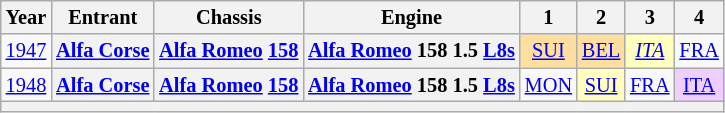<table class="wikitable" style="text-align:center; font-size:85%">
<tr>
<th>Year</th>
<th>Entrant</th>
<th>Chassis</th>
<th>Engine</th>
<th>1</th>
<th>2</th>
<th>3</th>
<th>4</th>
</tr>
<tr>
<td><a href='#'>1947</a></td>
<th nowrap><a href='#'>Alfa Corse</a></th>
<th nowrap><a href='#'>Alfa Romeo</a> <a href='#'>158</a></th>
<th nowrap><a href='#'>Alfa Romeo</a> 158 1.5 <a href='#'>L8</a><a href='#'>s</a></th>
<td style="background:#FFDF9F;"><a href='#'>SUI</a><br></td>
<td style="background:#FFDF9F;"><a href='#'>BEL</a><br></td>
<td style="background:#FFFFBF;"><em><a href='#'>ITA</a></em><br></td>
<td><a href='#'>FRA</a></td>
</tr>
<tr>
<td><a href='#'>1948</a></td>
<th nowrap><a href='#'>Alfa Corse</a></th>
<th nowrap><a href='#'>Alfa Romeo</a> <a href='#'>158</a></th>
<th nowrap><a href='#'>Alfa Romeo</a> 158 1.5 <a href='#'>L8</a><a href='#'>s</a></th>
<td><a href='#'>MON</a></td>
<td style="background:#FFFFBF;"><a href='#'>SUI</a><br></td>
<td><a href='#'>FRA</a></td>
<td style="background:#EFCFFF;"><a href='#'>ITA</a><br></td>
</tr>
<tr>
<th colspan=8></th>
</tr>
</table>
